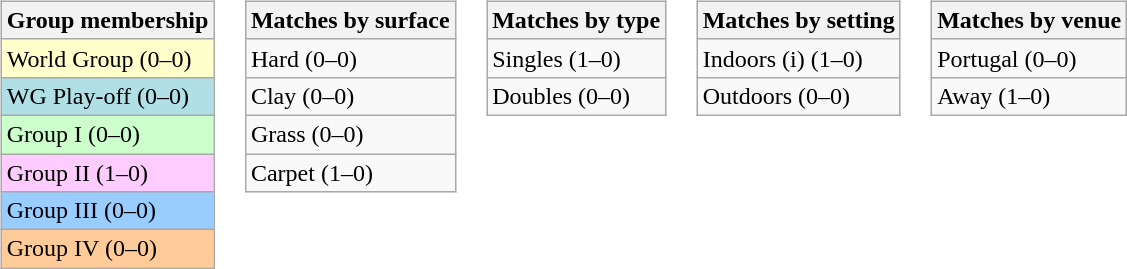<table>
<tr valign=top>
<td><br><table class=wikitable>
<tr>
<th>Group membership</th>
</tr>
<tr style="background:#ffc;">
<td>World Group (0–0)</td>
</tr>
<tr style="background:#B0E0E6;">
<td>WG Play-off (0–0)</td>
</tr>
<tr style="background:#cfc;">
<td>Group I (0–0)</td>
</tr>
<tr style="background:#fcf;">
<td>Group II (1–0)</td>
</tr>
<tr style="background:#9cf;">
<td>Group III (0–0)</td>
</tr>
<tr style="background:#fc9;">
<td>Group IV (0–0)</td>
</tr>
</table>
</td>
<td><br><table class=wikitable>
<tr>
<th>Matches by surface</th>
</tr>
<tr>
<td>Hard (0–0)</td>
</tr>
<tr>
<td>Clay (0–0)</td>
</tr>
<tr>
<td>Grass (0–0)</td>
</tr>
<tr>
<td>Carpet (1–0)</td>
</tr>
</table>
</td>
<td><br><table class=wikitable>
<tr>
<th>Matches by type</th>
</tr>
<tr>
<td>Singles (1–0)</td>
</tr>
<tr>
<td>Doubles (0–0)</td>
</tr>
</table>
</td>
<td><br><table class=wikitable>
<tr>
<th>Matches by setting</th>
</tr>
<tr>
<td>Indoors (i) (1–0)</td>
</tr>
<tr>
<td>Outdoors (0–0)</td>
</tr>
</table>
</td>
<td><br><table class=wikitable>
<tr>
<th>Matches by venue</th>
</tr>
<tr>
<td>Portugal (0–0)</td>
</tr>
<tr>
<td>Away (1–0)</td>
</tr>
</table>
</td>
</tr>
</table>
